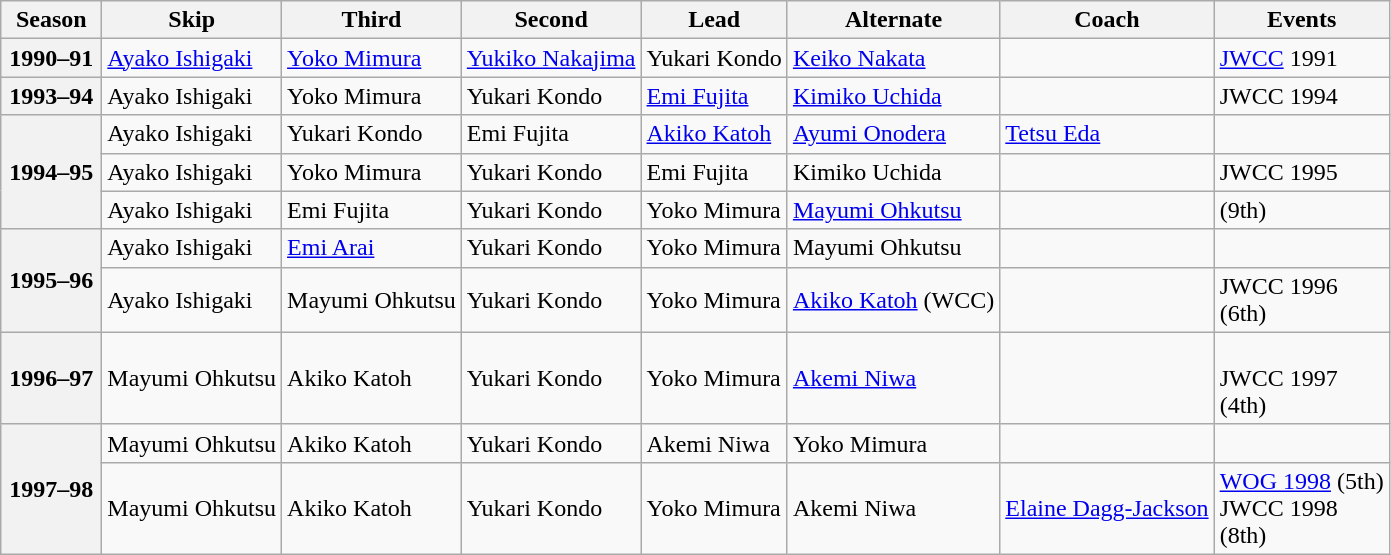<table class="wikitable">
<tr>
<th scope="col" width=60>Season</th>
<th scope="col">Skip</th>
<th scope="col">Third</th>
<th scope="col">Second</th>
<th scope="col">Lead</th>
<th scope="col">Alternate</th>
<th scope="col">Coach</th>
<th scope="col">Events</th>
</tr>
<tr>
<th scope="row">1990–91</th>
<td><a href='#'>Ayako Ishigaki</a></td>
<td><a href='#'>Yoko Mimura</a></td>
<td><a href='#'>Yukiko Nakajima</a></td>
<td>Yukari Kondo</td>
<td><a href='#'>Keiko Nakata</a></td>
<td></td>
<td><a href='#'>JWCC</a> 1991 </td>
</tr>
<tr>
<th scope="row">1993–94</th>
<td>Ayako Ishigaki</td>
<td>Yoko Mimura</td>
<td>Yukari Kondo</td>
<td><a href='#'>Emi Fujita</a></td>
<td><a href='#'>Kimiko Uchida</a></td>
<td></td>
<td>JWCC 1994 </td>
</tr>
<tr>
<th scope="row" rowspan=3>1994–95</th>
<td>Ayako Ishigaki</td>
<td>Yukari Kondo</td>
<td>Emi Fujita</td>
<td><a href='#'>Akiko Katoh</a></td>
<td><a href='#'>Ayumi Onodera</a></td>
<td><a href='#'>Tetsu Eda</a></td>
<td> </td>
</tr>
<tr>
<td>Ayako Ishigaki</td>
<td>Yoko Mimura</td>
<td>Yukari Kondo</td>
<td>Emi Fujita</td>
<td>Kimiko Uchida</td>
<td></td>
<td>JWCC 1995 </td>
</tr>
<tr>
<td>Ayako Ishigaki</td>
<td>Emi Fujita</td>
<td>Yukari Kondo</td>
<td>Yoko Mimura</td>
<td><a href='#'>Mayumi Ohkutsu</a></td>
<td></td>
<td> (9th)</td>
</tr>
<tr>
<th scope="row" rowspan=2>1995–96</th>
<td>Ayako Ishigaki</td>
<td><a href='#'>Emi Arai</a></td>
<td>Yukari Kondo</td>
<td>Yoko Mimura</td>
<td>Mayumi Ohkutsu</td>
<td></td>
<td> </td>
</tr>
<tr>
<td>Ayako Ishigaki</td>
<td>Mayumi Ohkutsu</td>
<td>Yukari Kondo</td>
<td>Yoko Mimura</td>
<td><a href='#'>Akiko Katoh</a> (WCC)</td>
<td></td>
<td>JWCC 1996 <br> (6th)</td>
</tr>
<tr>
<th scope="row">1996–97</th>
<td>Mayumi Ohkutsu</td>
<td>Akiko Katoh</td>
<td>Yukari Kondo</td>
<td>Yoko Mimura</td>
<td><a href='#'>Akemi Niwa</a></td>
<td></td>
<td> <br>JWCC 1997 <br> (4th)</td>
</tr>
<tr>
<th scope="row" rowspan=2>1997–98</th>
<td>Mayumi Ohkutsu</td>
<td>Akiko Katoh</td>
<td>Yukari Kondo</td>
<td>Akemi Niwa</td>
<td>Yoko Mimura</td>
<td></td>
<td> </td>
</tr>
<tr>
<td>Mayumi Ohkutsu</td>
<td>Akiko Katoh</td>
<td>Yukari Kondo</td>
<td>Yoko Mimura</td>
<td>Akemi Niwa</td>
<td><a href='#'>Elaine Dagg-Jackson</a></td>
<td><a href='#'>WOG 1998</a> (5th)<br>JWCC 1998 <br> (8th)</td>
</tr>
</table>
